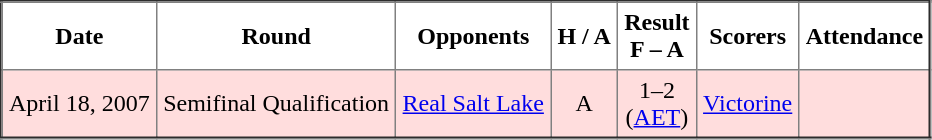<table border="2" cellpadding="4" style="border-collapse:collapse; text-align:center;">
<tr>
<th><strong>Date</strong></th>
<th><strong>Round</strong></th>
<th><strong>Opponents</strong></th>
<th><strong>H / A</strong></th>
<th><strong>Result<br>F – A</strong></th>
<th><strong>Scorers</strong></th>
<th><strong>Attendance</strong></th>
</tr>
<tr bgcolor="#ffdddd">
<td>April 18, 2007</td>
<td>Semifinal Qualification</td>
<td><a href='#'>Real Salt Lake</a></td>
<td>A</td>
<td>1–2 <br>(<a href='#'>AET</a>)</td>
<td><a href='#'>Victorine</a></td>
<td></td>
</tr>
</table>
